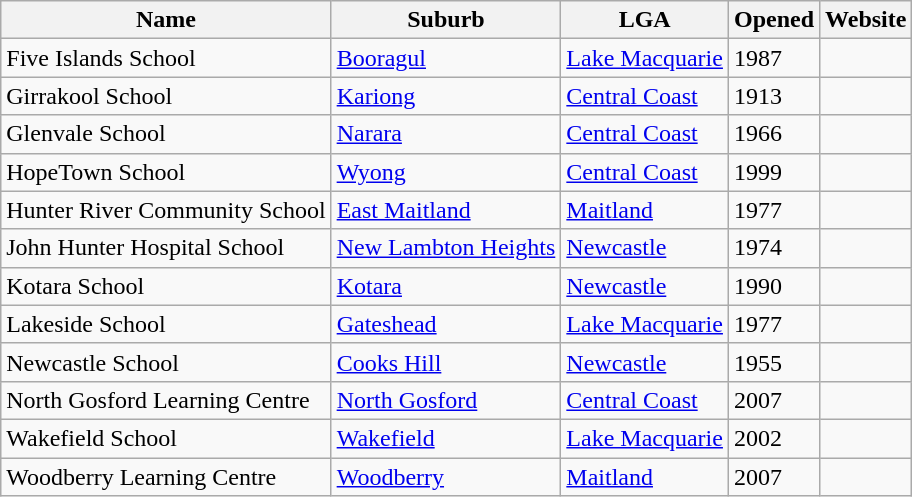<table class="wikitable sortable">
<tr>
<th>Name</th>
<th>Suburb</th>
<th>LGA</th>
<th>Opened</th>
<th>Website</th>
</tr>
<tr>
<td>Five Islands School</td>
<td><a href='#'>Booragul</a></td>
<td><a href='#'>Lake Macquarie</a></td>
<td>1987</td>
<td></td>
</tr>
<tr>
<td>Girrakool School</td>
<td><a href='#'>Kariong</a></td>
<td><a href='#'>Central Coast</a></td>
<td>1913</td>
<td></td>
</tr>
<tr>
<td>Glenvale School</td>
<td><a href='#'>Narara</a></td>
<td><a href='#'>Central Coast</a></td>
<td>1966</td>
<td></td>
</tr>
<tr>
<td>HopeTown School</td>
<td><a href='#'>Wyong</a></td>
<td><a href='#'>Central Coast</a></td>
<td>1999</td>
<td></td>
</tr>
<tr>
<td>Hunter River Community School</td>
<td><a href='#'>East Maitland</a></td>
<td><a href='#'>Maitland</a></td>
<td>1977</td>
<td></td>
</tr>
<tr>
<td>John Hunter Hospital School</td>
<td><a href='#'>New Lambton Heights</a></td>
<td><a href='#'>Newcastle</a></td>
<td>1974</td>
<td></td>
</tr>
<tr>
<td>Kotara School</td>
<td><a href='#'>Kotara</a></td>
<td><a href='#'>Newcastle</a></td>
<td>1990</td>
<td></td>
</tr>
<tr>
<td>Lakeside School</td>
<td><a href='#'>Gateshead</a></td>
<td><a href='#'>Lake Macquarie</a></td>
<td>1977</td>
<td></td>
</tr>
<tr>
<td>Newcastle School</td>
<td><a href='#'>Cooks Hill</a></td>
<td><a href='#'>Newcastle</a></td>
<td>1955</td>
<td></td>
</tr>
<tr>
<td>North Gosford Learning Centre</td>
<td><a href='#'>North Gosford</a></td>
<td><a href='#'>Central Coast</a></td>
<td>2007</td>
<td></td>
</tr>
<tr>
<td>Wakefield School</td>
<td><a href='#'>Wakefield</a></td>
<td><a href='#'>Lake Macquarie</a></td>
<td>2002</td>
<td></td>
</tr>
<tr>
<td>Woodberry Learning Centre</td>
<td><a href='#'>Woodberry</a></td>
<td><a href='#'>Maitland</a></td>
<td>2007</td>
<td></td>
</tr>
</table>
